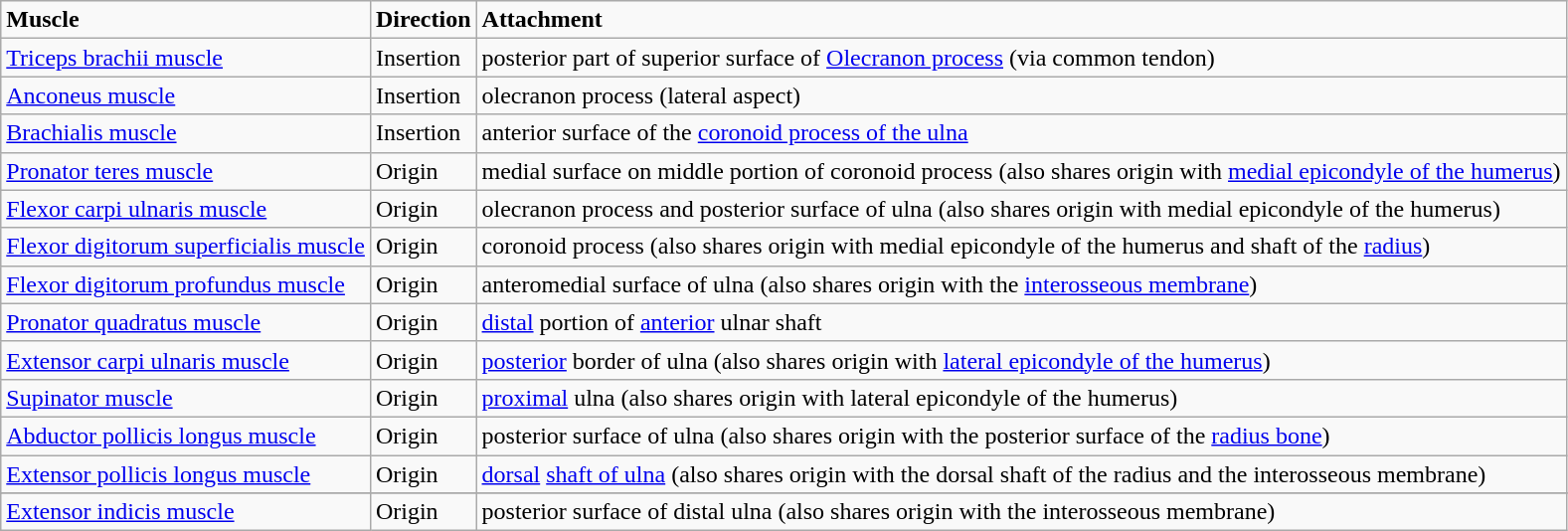<table class="sortable wikitable">
<tr>
<td><strong>Muscle</strong></td>
<td><strong>Direction</strong></td>
<td><strong>Attachment</strong></td>
</tr>
<tr>
<td><a href='#'>Triceps brachii muscle</a></td>
<td>Insertion</td>
<td>posterior part of superior surface of <a href='#'>Olecranon process</a> (via common tendon)</td>
</tr>
<tr>
<td><a href='#'>Anconeus muscle</a></td>
<td>Insertion</td>
<td>olecranon process (lateral aspect)</td>
</tr>
<tr>
<td><a href='#'>Brachialis muscle</a></td>
<td>Insertion</td>
<td>anterior surface of the <a href='#'>coronoid process of the ulna</a></td>
</tr>
<tr>
<td><a href='#'>Pronator teres muscle</a></td>
<td>Origin</td>
<td>medial surface on middle portion of coronoid process (also shares origin with <a href='#'>medial epicondyle of the humerus</a>)</td>
</tr>
<tr>
<td><a href='#'>Flexor carpi ulnaris muscle</a></td>
<td>Origin</td>
<td>olecranon process and posterior surface of ulna (also shares origin with medial epicondyle of the humerus)</td>
</tr>
<tr>
<td><a href='#'>Flexor digitorum superficialis muscle</a></td>
<td>Origin</td>
<td>coronoid process (also shares origin with medial epicondyle of the humerus and shaft of the <a href='#'>radius</a>)</td>
</tr>
<tr>
<td><a href='#'>Flexor digitorum profundus muscle</a></td>
<td>Origin</td>
<td>anteromedial surface of ulna (also shares origin with the <a href='#'>interosseous membrane</a>)</td>
</tr>
<tr>
<td><a href='#'>Pronator quadratus muscle</a></td>
<td>Origin</td>
<td><a href='#'>distal</a> portion of <a href='#'>anterior</a> ulnar shaft</td>
</tr>
<tr>
<td><a href='#'>Extensor carpi ulnaris muscle</a></td>
<td>Origin</td>
<td><a href='#'>posterior</a> border of ulna (also shares origin with <a href='#'>lateral epicondyle of the humerus</a>)</td>
</tr>
<tr>
<td><a href='#'>Supinator muscle</a></td>
<td>Origin</td>
<td><a href='#'>proximal</a> ulna (also shares origin with lateral epicondyle of the humerus)</td>
</tr>
<tr>
<td><a href='#'>Abductor pollicis longus muscle</a></td>
<td>Origin</td>
<td>posterior surface of ulna (also shares origin with the posterior surface of the <a href='#'>radius bone</a>)</td>
</tr>
<tr>
<td><a href='#'>Extensor pollicis longus muscle</a></td>
<td>Origin</td>
<td><a href='#'>dorsal</a> <a href='#'>shaft of ulna</a> (also shares origin with the dorsal shaft of the radius and the interosseous membrane)</td>
</tr>
<tr>
</tr>
<tr>
<td><a href='#'>Extensor indicis muscle</a></td>
<td>Origin</td>
<td>posterior surface of distal ulna (also shares origin with the interosseous membrane)</td>
</tr>
</table>
